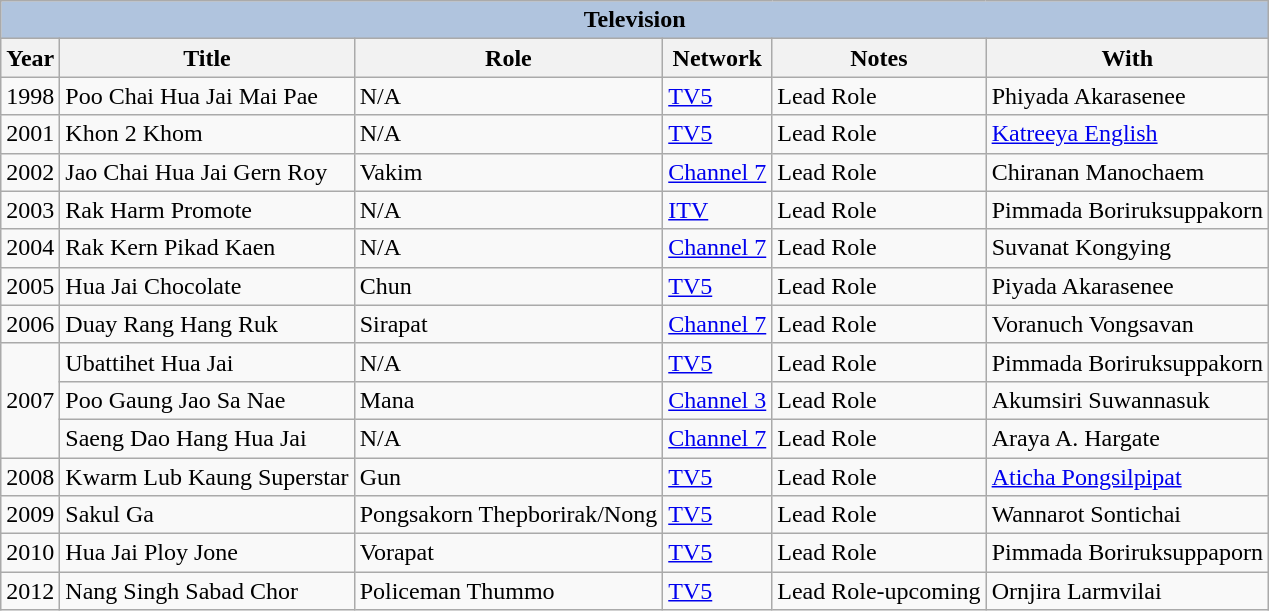<table class="wikitable">
<tr>
<th colspan="6" style="background: LightSteelBlue;">Television</th>
</tr>
<tr>
<th>Year</th>
<th>Title</th>
<th>Role</th>
<th>Network</th>
<th>Notes</th>
<th>With</th>
</tr>
<tr>
<td>1998</td>
<td>Poo Chai Hua Jai Mai Pae</td>
<td>N/A</td>
<td><a href='#'>TV5</a></td>
<td>Lead Role</td>
<td>Phiyada Akarasenee</td>
</tr>
<tr>
<td>2001</td>
<td>Khon 2 Khom</td>
<td>N/A</td>
<td><a href='#'>TV5</a></td>
<td>Lead Role</td>
<td><a href='#'>Katreeya English</a></td>
</tr>
<tr>
<td>2002</td>
<td>Jao Chai Hua Jai Gern Roy</td>
<td>Vakim</td>
<td><a href='#'>Channel 7</a></td>
<td>Lead Role</td>
<td>Chiranan Manochaem</td>
</tr>
<tr>
<td>2003</td>
<td>Rak Harm Promote</td>
<td>N/A</td>
<td><a href='#'>ITV</a></td>
<td>Lead Role</td>
<td>Pimmada Boriruksuppakorn</td>
</tr>
<tr>
<td>2004</td>
<td>Rak Kern Pikad Kaen</td>
<td>N/A</td>
<td><a href='#'>Channel 7</a></td>
<td>Lead Role</td>
<td>Suvanat Kongying</td>
</tr>
<tr>
<td>2005</td>
<td>Hua Jai Chocolate</td>
<td>Chun</td>
<td><a href='#'>TV5</a></td>
<td>Lead Role</td>
<td>Piyada Akarasenee</td>
</tr>
<tr>
<td>2006</td>
<td>Duay Rang Hang Ruk</td>
<td>Sirapat</td>
<td><a href='#'>Channel 7</a></td>
<td>Lead Role</td>
<td>Voranuch Vongsavan</td>
</tr>
<tr>
<td rowspan="3">2007</td>
<td>Ubattihet Hua Jai</td>
<td>N/A</td>
<td><a href='#'>TV5</a></td>
<td>Lead Role</td>
<td>Pimmada Boriruksuppakorn</td>
</tr>
<tr>
<td>Poo Gaung Jao Sa Nae</td>
<td>Mana</td>
<td><a href='#'>Channel 3</a></td>
<td>Lead Role</td>
<td>Akumsiri Suwannasuk</td>
</tr>
<tr>
<td>Saeng Dao Hang Hua Jai</td>
<td>N/A</td>
<td><a href='#'>Channel 7</a></td>
<td>Lead Role</td>
<td>Araya A. Hargate</td>
</tr>
<tr>
<td>2008</td>
<td>Kwarm Lub Kaung Superstar</td>
<td>Gun</td>
<td><a href='#'>TV5</a></td>
<td>Lead Role</td>
<td><a href='#'>Aticha Pongsilpipat</a></td>
</tr>
<tr>
<td>2009</td>
<td>Sakul Ga</td>
<td>Pongsakorn Thepborirak/Nong</td>
<td><a href='#'>TV5</a></td>
<td>Lead Role</td>
<td>Wannarot Sontichai</td>
</tr>
<tr>
<td>2010</td>
<td>Hua Jai Ploy Jone</td>
<td>Vorapat</td>
<td><a href='#'>TV5</a></td>
<td>Lead Role</td>
<td>Pimmada Boriruksuppaporn</td>
</tr>
<tr>
<td>2012</td>
<td>Nang Singh Sabad Chor</td>
<td>Policeman Thummo</td>
<td><a href='#'>TV5</a></td>
<td>Lead Role-upcoming</td>
<td>Ornjira Larmvilai</td>
</tr>
</table>
